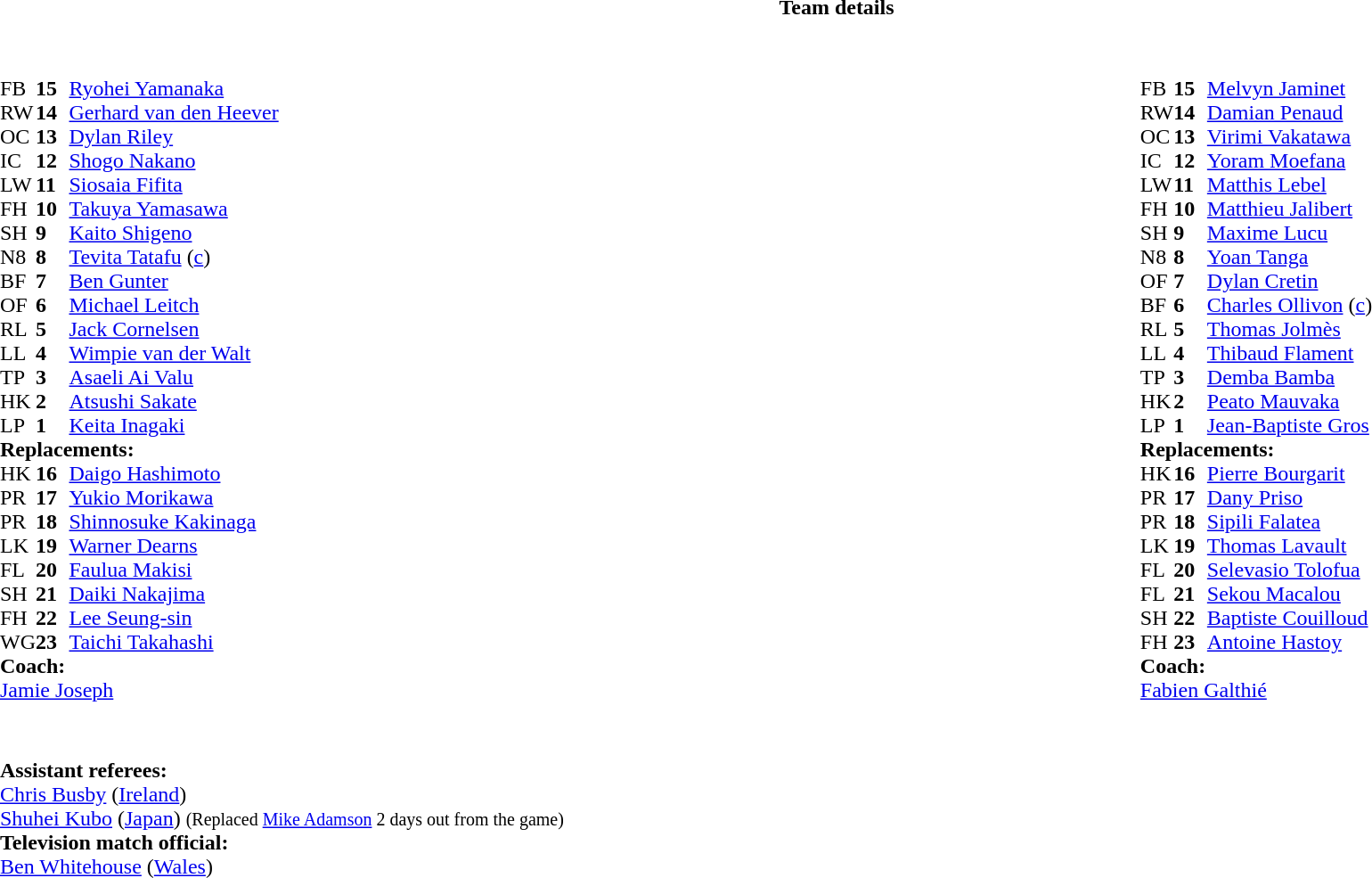<table border="0" style="width:100%;" class="collapsible collapsed">
<tr>
<th>Team details</th>
</tr>
<tr>
<td><br><table style="width:100%">
<tr>
<td style="vertical-align:top;width:50%"><br><table cellspacing="0" cellpadding="0">
<tr>
<th width="25"></th>
<th width="25"></th>
</tr>
<tr>
<td>FB</td>
<td><strong>15</strong></td>
<td><a href='#'>Ryohei Yamanaka</a></td>
</tr>
<tr>
<td>RW</td>
<td><strong>14</strong></td>
<td><a href='#'>Gerhard van den Heever</a></td>
<td></td>
<td></td>
</tr>
<tr>
<td>OC</td>
<td><strong>13</strong></td>
<td><a href='#'>Dylan Riley</a></td>
</tr>
<tr>
<td>IC</td>
<td><strong>12</strong></td>
<td><a href='#'>Shogo Nakano</a></td>
<td></td>
<td></td>
</tr>
<tr>
<td>LW</td>
<td><strong>11</strong></td>
<td><a href='#'>Siosaia Fifita</a></td>
</tr>
<tr>
<td>FH</td>
<td><strong>10</strong></td>
<td><a href='#'>Takuya Yamasawa</a></td>
</tr>
<tr>
<td>SH</td>
<td><strong>9</strong></td>
<td><a href='#'>Kaito Shigeno</a></td>
<td></td>
<td></td>
</tr>
<tr>
<td>N8</td>
<td><strong>8</strong></td>
<td><a href='#'>Tevita Tatafu</a> (<a href='#'>c</a>)</td>
<td></td>
<td></td>
</tr>
<tr>
<td>BF</td>
<td><strong>7</strong></td>
<td><a href='#'>Ben Gunter</a></td>
</tr>
<tr>
<td>OF</td>
<td><strong>6</strong></td>
<td><a href='#'>Michael Leitch</a></td>
</tr>
<tr>
<td>RL</td>
<td><strong>5</strong></td>
<td><a href='#'>Jack Cornelsen</a></td>
</tr>
<tr>
<td>LL</td>
<td><strong>4</strong></td>
<td><a href='#'>Wimpie van der Walt</a></td>
<td></td>
<td></td>
</tr>
<tr>
<td>TP</td>
<td><strong>3</strong></td>
<td><a href='#'>Asaeli Ai Valu</a></td>
<td></td>
<td></td>
</tr>
<tr>
<td>HK</td>
<td><strong>2</strong></td>
<td><a href='#'>Atsushi Sakate</a></td>
<td></td>
<td></td>
</tr>
<tr>
<td>LP</td>
<td><strong>1</strong></td>
<td><a href='#'>Keita Inagaki</a></td>
<td></td>
<td></td>
</tr>
<tr>
<td colspan="3"><strong>Replacements:</strong></td>
</tr>
<tr>
<td>HK</td>
<td><strong>16</strong></td>
<td><a href='#'>Daigo Hashimoto</a></td>
<td></td>
<td></td>
</tr>
<tr>
<td>PR</td>
<td><strong>17</strong></td>
<td><a href='#'>Yukio Morikawa</a></td>
<td></td>
<td></td>
</tr>
<tr>
<td>PR</td>
<td><strong>18</strong></td>
<td><a href='#'>Shinnosuke Kakinaga</a></td>
<td></td>
<td></td>
</tr>
<tr>
<td>LK</td>
<td><strong>19</strong></td>
<td><a href='#'>Warner Dearns</a></td>
<td></td>
<td></td>
</tr>
<tr>
<td>FL</td>
<td><strong>20</strong></td>
<td><a href='#'>Faulua Makisi</a></td>
<td></td>
<td></td>
</tr>
<tr>
<td>SH</td>
<td><strong>21</strong></td>
<td><a href='#'>Daiki Nakajima</a></td>
<td></td>
<td></td>
</tr>
<tr>
<td>FH</td>
<td><strong>22</strong></td>
<td><a href='#'>Lee Seung-sin</a></td>
<td></td>
<td></td>
</tr>
<tr>
<td>WG</td>
<td><strong>23</strong></td>
<td><a href='#'>Taichi Takahashi</a></td>
<td></td>
<td></td>
</tr>
<tr>
<td colspan="3"><strong>Coach:</strong></td>
</tr>
<tr>
<td colspan="3"> <a href='#'>Jamie Joseph</a></td>
</tr>
</table>
</td>
<td style="vertical-align:top;width:50%"><br><table cellspacing="0" cellpadding="0" style="margin:auto">
<tr>
<th width="25"></th>
<th width="25"></th>
</tr>
<tr>
<td>FB</td>
<td><strong>15</strong></td>
<td><a href='#'>Melvyn Jaminet</a></td>
</tr>
<tr>
<td>RW</td>
<td><strong>14</strong></td>
<td><a href='#'>Damian Penaud</a></td>
</tr>
<tr>
<td>OC</td>
<td><strong>13</strong></td>
<td><a href='#'>Virimi Vakatawa</a></td>
<td></td>
<td></td>
</tr>
<tr>
<td>IC</td>
<td><strong>12</strong></td>
<td><a href='#'>Yoram Moefana</a></td>
</tr>
<tr>
<td>LW</td>
<td><strong>11</strong></td>
<td><a href='#'>Matthis Lebel</a></td>
</tr>
<tr>
<td>FH</td>
<td><strong>10</strong></td>
<td><a href='#'>Matthieu Jalibert</a></td>
<td></td>
<td></td>
</tr>
<tr>
<td>SH</td>
<td><strong>9</strong></td>
<td><a href='#'>Maxime Lucu</a></td>
<td></td>
<td></td>
</tr>
<tr>
<td>N8</td>
<td><strong>8</strong></td>
<td><a href='#'>Yoan Tanga</a></td>
<td></td>
<td></td>
</tr>
<tr>
<td>OF</td>
<td><strong>7</strong></td>
<td><a href='#'>Dylan Cretin</a></td>
</tr>
<tr>
<td>BF</td>
<td><strong>6</strong></td>
<td><a href='#'>Charles Ollivon</a> (<a href='#'>c</a>)</td>
</tr>
<tr>
<td>RL</td>
<td><strong>5</strong></td>
<td><a href='#'>Thomas Jolmès</a></td>
<td></td>
<td></td>
</tr>
<tr>
<td>LL</td>
<td><strong>4</strong></td>
<td><a href='#'>Thibaud Flament</a></td>
</tr>
<tr>
<td>TP</td>
<td><strong>3</strong></td>
<td><a href='#'>Demba Bamba</a></td>
<td></td>
<td></td>
</tr>
<tr>
<td>HK</td>
<td><strong>2</strong></td>
<td><a href='#'>Peato Mauvaka</a></td>
<td></td>
<td> </td>
</tr>
<tr>
<td>LP</td>
<td><strong>1</strong></td>
<td><a href='#'>Jean-Baptiste Gros</a></td>
<td></td>
<td></td>
</tr>
<tr>
<td colspan="3"><strong>Replacements:</strong></td>
</tr>
<tr>
<td>HK</td>
<td><strong>16</strong></td>
<td><a href='#'>Pierre Bourgarit</a></td>
<td></td>
<td> </td>
</tr>
<tr>
<td>PR</td>
<td><strong>17</strong></td>
<td><a href='#'>Dany Priso</a></td>
<td></td>
<td></td>
</tr>
<tr>
<td>PR</td>
<td><strong>18</strong></td>
<td><a href='#'>Sipili Falatea</a></td>
<td></td>
<td></td>
</tr>
<tr>
<td>LK</td>
<td><strong>19</strong></td>
<td><a href='#'>Thomas Lavault</a></td>
<td></td>
<td></td>
</tr>
<tr>
<td>FL</td>
<td><strong>20</strong></td>
<td><a href='#'>Selevasio Tolofua</a></td>
<td></td>
<td></td>
</tr>
<tr>
<td>FL</td>
<td><strong>21</strong></td>
<td><a href='#'>Sekou Macalou</a></td>
<td></td>
<td></td>
</tr>
<tr>
<td>SH</td>
<td><strong>22</strong></td>
<td><a href='#'>Baptiste Couilloud</a></td>
<td></td>
<td></td>
</tr>
<tr>
<td>FH</td>
<td><strong>23</strong></td>
<td><a href='#'>Antoine Hastoy</a></td>
<td></td>
<td></td>
</tr>
<tr>
<td colspan="3"><strong>Coach:</strong></td>
</tr>
<tr>
<td colspan="3"> <a href='#'>Fabien Galthié</a></td>
</tr>
</table>
</td>
</tr>
</table>
<table style="width:100%">
<tr>
<td><br><br><strong>Assistant referees:</strong>
<br><a href='#'>Chris Busby</a> (<a href='#'>Ireland</a>)
<br><a href='#'>Shuhei Kubo</a> (<a href='#'>Japan</a>) <small>(Replaced <a href='#'>Mike Adamson</a> 2 days out from the game)</small>
<br><strong>Television match official:</strong>
<br><a href='#'>Ben Whitehouse</a> (<a href='#'>Wales</a>)</td>
</tr>
</table>
</td>
</tr>
</table>
